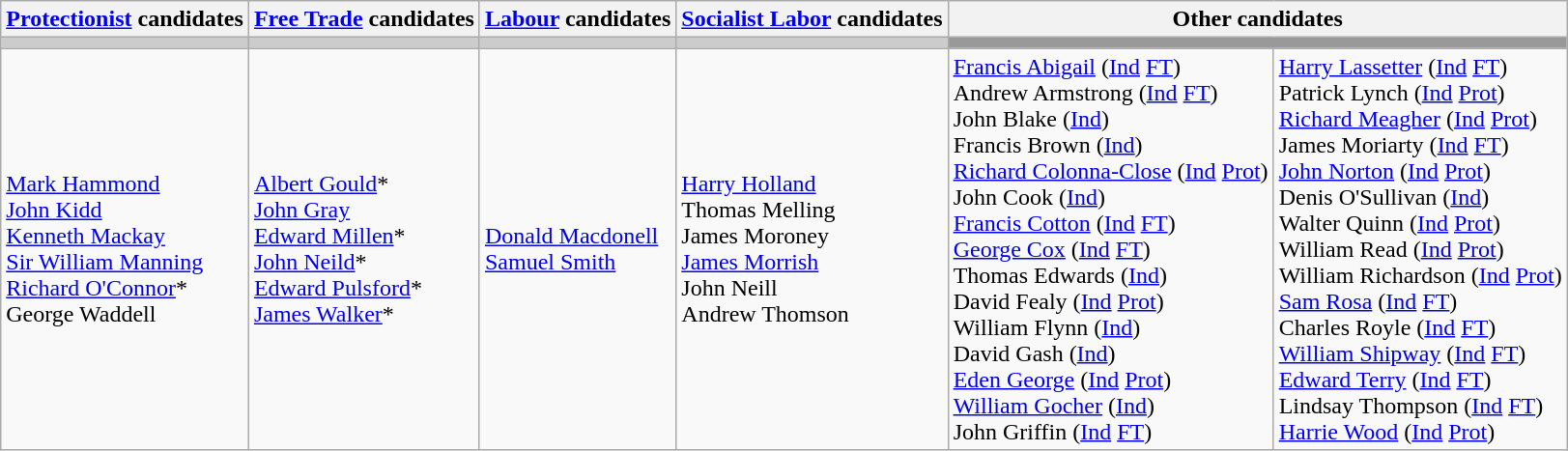<table class="wikitable">
<tr>
<th><a href='#'>Protectionist</a> candidates</th>
<th><a href='#'>Free Trade</a> candidates</th>
<th><a href='#'>Labour</a> candidates</th>
<th><a href='#'>Socialist Labor</a> candidates</th>
<th colspan="2">Other candidates</th>
</tr>
<tr bgcolor="#cccccc">
<td></td>
<td></td>
<td></td>
<td></td>
<td colspan="2" bgcolor="#999999"></td>
</tr>
<tr>
<td><a href='#'>Mark Hammond</a><br><a href='#'>John Kidd</a><br><a href='#'>Kenneth Mackay</a><br><a href='#'>Sir William Manning</a><br><a href='#'>Richard O'Connor</a>*<br>George Waddell</td>
<td><a href='#'>Albert Gould</a>*<br><a href='#'>John Gray</a><br><a href='#'>Edward Millen</a>*<br><a href='#'>John Neild</a>*<br><a href='#'>Edward Pulsford</a>*<br><a href='#'>James Walker</a>*</td>
<td><a href='#'>Donald Macdonell</a><br><a href='#'>Samuel Smith</a></td>
<td><a href='#'>Harry Holland</a><br>Thomas Melling<br>James Moroney<br><a href='#'>James Morrish</a><br>John Neill<br>Andrew Thomson<br></td>
<td><a href='#'>Francis Abigail</a> (<a href='#'>Ind</a> <a href='#'>FT</a>)<br>Andrew Armstrong (<a href='#'>Ind</a> <a href='#'>FT</a>)<br>John Blake (<a href='#'>Ind</a>)<br>Francis Brown (<a href='#'>Ind</a>)<br><a href='#'>Richard Colonna-Close</a> (<a href='#'>Ind</a> <a href='#'>Prot</a>)<br>John Cook (<a href='#'>Ind</a>)<br><a href='#'>Francis Cotton</a> (<a href='#'>Ind</a> <a href='#'>FT</a>)<br><a href='#'>George Cox</a> (<a href='#'>Ind</a> <a href='#'>FT</a>)<br>Thomas Edwards (<a href='#'>Ind</a>)<br>David Fealy (<a href='#'>Ind</a> <a href='#'>Prot</a>)<br>William Flynn (<a href='#'>Ind</a>)<br>David Gash (<a href='#'>Ind</a>)<br><a href='#'>Eden George</a> (<a href='#'>Ind</a> <a href='#'>Prot</a>)<br><a href='#'>William Gocher</a> (<a href='#'>Ind</a>)<br>John Griffin (<a href='#'>Ind</a> <a href='#'>FT</a>)</td>
<td><a href='#'>Harry Lassetter</a> (<a href='#'>Ind</a> <a href='#'>FT</a>)<br>Patrick Lynch (<a href='#'>Ind</a> <a href='#'>Prot</a>)<br><a href='#'>Richard Meagher</a> (<a href='#'>Ind</a> <a href='#'>Prot</a>)<br>James Moriarty (<a href='#'>Ind</a> <a href='#'>FT</a>)<br><a href='#'>John Norton</a> (<a href='#'>Ind</a> <a href='#'>Prot</a>)<br>Denis O'Sullivan (<a href='#'>Ind</a>)<br>Walter Quinn (<a href='#'>Ind</a> <a href='#'>Prot</a>)<br>William Read (<a href='#'>Ind</a> <a href='#'>Prot</a>)<br>William Richardson (<a href='#'>Ind</a> <a href='#'>Prot</a>)<br><a href='#'>Sam Rosa</a> (<a href='#'>Ind</a> <a href='#'>FT</a>)<br>Charles Royle (<a href='#'>Ind</a> <a href='#'>FT</a>)<br><a href='#'>William Shipway</a> (<a href='#'>Ind</a> <a href='#'>FT</a>)<br><a href='#'>Edward Terry</a> (<a href='#'>Ind</a> <a href='#'>FT</a>)<br>Lindsay Thompson (<a href='#'>Ind</a> <a href='#'>FT</a>)<br><a href='#'>Harrie Wood</a> (<a href='#'>Ind</a> <a href='#'>Prot</a>)</td>
</tr>
</table>
